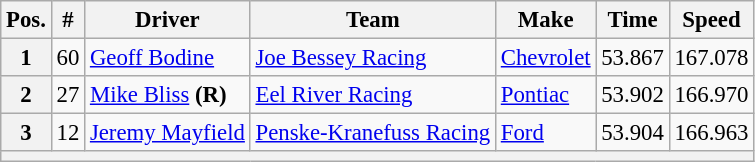<table class="wikitable" style="font-size:95%">
<tr>
<th>Pos.</th>
<th>#</th>
<th>Driver</th>
<th>Team</th>
<th>Make</th>
<th>Time</th>
<th>Speed</th>
</tr>
<tr>
<th>1</th>
<td>60</td>
<td><a href='#'>Geoff Bodine</a></td>
<td><a href='#'>Joe Bessey Racing</a></td>
<td><a href='#'>Chevrolet</a></td>
<td>53.867</td>
<td>167.078</td>
</tr>
<tr>
<th>2</th>
<td>27</td>
<td><a href='#'>Mike Bliss</a> <strong>(R)</strong></td>
<td><a href='#'>Eel River Racing</a></td>
<td><a href='#'>Pontiac</a></td>
<td>53.902</td>
<td>166.970</td>
</tr>
<tr>
<th>3</th>
<td>12</td>
<td><a href='#'>Jeremy Mayfield</a></td>
<td><a href='#'>Penske-Kranefuss Racing</a></td>
<td><a href='#'>Ford</a></td>
<td>53.904</td>
<td>166.963</td>
</tr>
<tr>
<th colspan="7"></th>
</tr>
</table>
